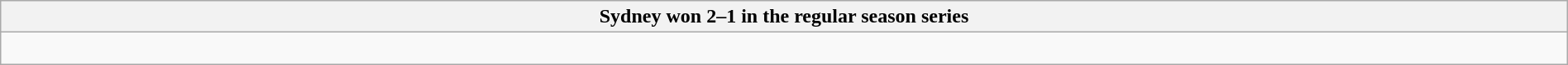<table class="wikitable collapsible collapsed" style="width:100%">
<tr>
<th>Sydney won 2–1 in the regular season series</th>
</tr>
<tr>
<td><br>

</td>
</tr>
</table>
